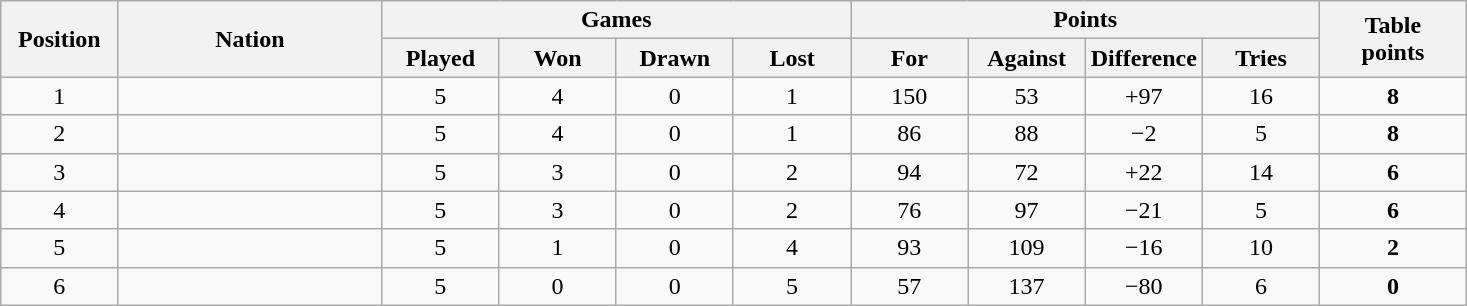<table class="wikitable" style="text-align:center">
<tr>
<th rowspan="2" style="width:8%;">Position</th>
<th rowspan="2" style="width:18%;">Nation</th>
<th colspan="4" style="width:32%;">Games</th>
<th colspan="4" style="width:32%;">Points</th>
<th rowspan="2" style="width:10%;">Table<br>points</th>
</tr>
<tr>
<th style="width:8%;">Played</th>
<th style="width:8%;">Won</th>
<th style="width:8%;">Drawn</th>
<th style="width:8%;">Lost</th>
<th style="width:8%;">For</th>
<th style="width:8%;">Against</th>
<th style="width:8%;">Difference</th>
<th style="width:8%;">Tries</th>
</tr>
<tr>
<td>1</td>
<td align="left"></td>
<td>5</td>
<td>4</td>
<td>0</td>
<td>1</td>
<td>150</td>
<td>53</td>
<td>+97</td>
<td>16</td>
<td><strong>8</strong></td>
</tr>
<tr>
<td>2</td>
<td align="left"></td>
<td>5</td>
<td>4</td>
<td>0</td>
<td>1</td>
<td>86</td>
<td>88</td>
<td>−2</td>
<td>5</td>
<td><strong>8</strong></td>
</tr>
<tr>
<td>3</td>
<td align="left"></td>
<td>5</td>
<td>3</td>
<td>0</td>
<td>2</td>
<td>94</td>
<td>72</td>
<td>+22</td>
<td>14</td>
<td><strong>6</strong></td>
</tr>
<tr>
<td>4</td>
<td align="left"></td>
<td>5</td>
<td>3</td>
<td>0</td>
<td>2</td>
<td>76</td>
<td>97</td>
<td>−21</td>
<td>5</td>
<td><strong>6</strong></td>
</tr>
<tr>
<td>5</td>
<td align="left"></td>
<td>5</td>
<td>1</td>
<td>0</td>
<td>4</td>
<td>93</td>
<td>109</td>
<td>−16</td>
<td>10</td>
<td><strong>2</strong></td>
</tr>
<tr>
<td>6</td>
<td align="left"></td>
<td>5</td>
<td>0</td>
<td>0</td>
<td>5</td>
<td>57</td>
<td>137</td>
<td>−80</td>
<td>6</td>
<td><strong>0</strong></td>
</tr>
</table>
